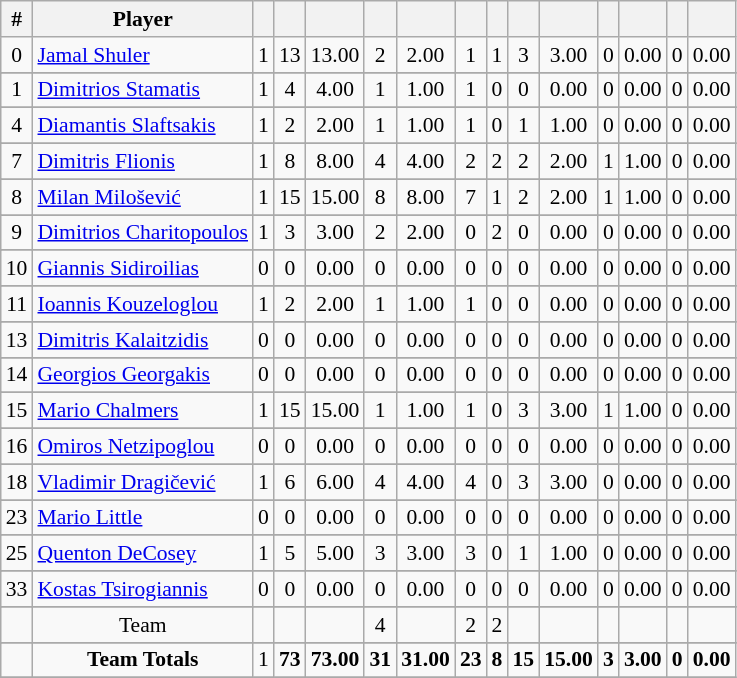<table class="wikitable sortable" style="font-size:90%; text-align:center;">
<tr>
<th>#</th>
<th>Player</th>
<th></th>
<th></th>
<th></th>
<th></th>
<th></th>
<th></th>
<th></th>
<th></th>
<th></th>
<th></th>
<th></th>
<th></th>
<th></th>
</tr>
<tr>
<td>0</td>
<td align="left"> <a href='#'>Jamal Shuler</a></td>
<td>1</td>
<td>13</td>
<td>13.00</td>
<td>2</td>
<td>2.00</td>
<td>1</td>
<td>1</td>
<td>3</td>
<td>3.00</td>
<td>0</td>
<td>0.00</td>
<td>0</td>
<td>0.00</td>
</tr>
<tr>
</tr>
<tr>
<td>1</td>
<td align="left"> <a href='#'>Dimitrios Stamatis</a></td>
<td>1</td>
<td>4</td>
<td>4.00</td>
<td>1</td>
<td>1.00</td>
<td>1</td>
<td>0</td>
<td>0</td>
<td>0.00</td>
<td>0</td>
<td>0.00</td>
<td>0</td>
<td>0.00</td>
</tr>
<tr>
</tr>
<tr>
<td>4</td>
<td align="left"> <a href='#'>Diamantis Slaftsakis</a></td>
<td>1</td>
<td>2</td>
<td>2.00</td>
<td>1</td>
<td>1.00</td>
<td>1</td>
<td>0</td>
<td>1</td>
<td>1.00</td>
<td>0</td>
<td>0.00</td>
<td>0</td>
<td>0.00</td>
</tr>
<tr>
</tr>
<tr>
<td>7</td>
<td align="left"> <a href='#'>Dimitris Flionis</a></td>
<td>1</td>
<td>8</td>
<td>8.00</td>
<td>4</td>
<td>4.00</td>
<td>2</td>
<td>2</td>
<td>2</td>
<td>2.00</td>
<td>1</td>
<td>1.00</td>
<td>0</td>
<td>0.00</td>
</tr>
<tr>
</tr>
<tr>
<td>8</td>
<td align="left"> <a href='#'>Milan Milošević</a></td>
<td>1</td>
<td>15</td>
<td>15.00</td>
<td>8</td>
<td>8.00</td>
<td>7</td>
<td>1</td>
<td>2</td>
<td>2.00</td>
<td>1</td>
<td>1.00</td>
<td>0</td>
<td>0.00</td>
</tr>
<tr>
</tr>
<tr>
<td>9</td>
<td align="left"> <a href='#'>Dimitrios Charitopoulos</a></td>
<td>1</td>
<td>3</td>
<td>3.00</td>
<td>2</td>
<td>2.00</td>
<td>0</td>
<td>2</td>
<td>0</td>
<td>0.00</td>
<td>0</td>
<td>0.00</td>
<td>0</td>
<td>0.00</td>
</tr>
<tr>
</tr>
<tr>
<td>10</td>
<td align="left"> <a href='#'>Giannis Sidiroilias</a></td>
<td>0</td>
<td>0</td>
<td>0.00</td>
<td>0</td>
<td>0.00</td>
<td>0</td>
<td>0</td>
<td>0</td>
<td>0.00</td>
<td>0</td>
<td>0.00</td>
<td>0</td>
<td>0.00</td>
</tr>
<tr>
</tr>
<tr>
<td>11</td>
<td align="left"> <a href='#'>Ioannis Kouzeloglou</a></td>
<td>1</td>
<td>2</td>
<td>2.00</td>
<td>1</td>
<td>1.00</td>
<td>1</td>
<td>0</td>
<td>0</td>
<td>0.00</td>
<td>0</td>
<td>0.00</td>
<td>0</td>
<td>0.00</td>
</tr>
<tr>
</tr>
<tr>
<td>13</td>
<td align="left"> <a href='#'>Dimitris Kalaitzidis</a></td>
<td>0</td>
<td>0</td>
<td>0.00</td>
<td>0</td>
<td>0.00</td>
<td>0</td>
<td>0</td>
<td>0</td>
<td>0.00</td>
<td>0</td>
<td>0.00</td>
<td>0</td>
<td>0.00</td>
</tr>
<tr>
</tr>
<tr>
<td>14</td>
<td align="left"> <a href='#'>Georgios Georgakis</a></td>
<td>0</td>
<td>0</td>
<td>0.00</td>
<td>0</td>
<td>0.00</td>
<td>0</td>
<td>0</td>
<td>0</td>
<td>0.00</td>
<td>0</td>
<td>0.00</td>
<td>0</td>
<td>0.00</td>
</tr>
<tr>
</tr>
<tr>
<td>15</td>
<td align="left"> <a href='#'>Mario Chalmers</a></td>
<td>1</td>
<td>15</td>
<td>15.00</td>
<td>1</td>
<td>1.00</td>
<td>1</td>
<td>0</td>
<td>3</td>
<td>3.00</td>
<td>1</td>
<td>1.00</td>
<td>0</td>
<td>0.00</td>
</tr>
<tr>
</tr>
<tr>
<td>16</td>
<td align="left"> <a href='#'>Omiros Netzipoglou</a></td>
<td>0</td>
<td>0</td>
<td>0.00</td>
<td>0</td>
<td>0.00</td>
<td>0</td>
<td>0</td>
<td>0</td>
<td>0.00</td>
<td>0</td>
<td>0.00</td>
<td>0</td>
<td>0.00</td>
</tr>
<tr>
</tr>
<tr>
<td>18</td>
<td align="left"> <a href='#'>Vladimir Dragičević</a></td>
<td>1</td>
<td>6</td>
<td>6.00</td>
<td>4</td>
<td>4.00</td>
<td>4</td>
<td>0</td>
<td>3</td>
<td>3.00</td>
<td>0</td>
<td>0.00</td>
<td>0</td>
<td>0.00</td>
</tr>
<tr>
</tr>
<tr>
<td>23</td>
<td align="left"> <a href='#'>Mario Little</a></td>
<td>0</td>
<td>0</td>
<td>0.00</td>
<td>0</td>
<td>0.00</td>
<td>0</td>
<td>0</td>
<td>0</td>
<td>0.00</td>
<td>0</td>
<td>0.00</td>
<td>0</td>
<td>0.00</td>
</tr>
<tr>
</tr>
<tr>
<td>25</td>
<td align="left"> <a href='#'>Quenton DeCosey</a></td>
<td>1</td>
<td>5</td>
<td>5.00</td>
<td>3</td>
<td>3.00</td>
<td>3</td>
<td>0</td>
<td>1</td>
<td>1.00</td>
<td>0</td>
<td>0.00</td>
<td>0</td>
<td>0.00</td>
</tr>
<tr>
</tr>
<tr>
<td>33</td>
<td align="left"> <a href='#'>Kostas Tsirogiannis</a></td>
<td>0</td>
<td>0</td>
<td>0.00</td>
<td>0</td>
<td>0.00</td>
<td>0</td>
<td>0</td>
<td>0</td>
<td>0.00</td>
<td>0</td>
<td>0.00</td>
<td>0</td>
<td>0.00</td>
</tr>
<tr>
</tr>
<tr>
<td></td>
<td>Team</td>
<td></td>
<td></td>
<td></td>
<td>4</td>
<td></td>
<td>2</td>
<td>2</td>
<td></td>
<td></td>
<td></td>
<td></td>
<td></td>
<td></td>
</tr>
<tr>
</tr>
<tr>
<td></td>
<td><strong>Team Totals</strong></td>
<td>1</td>
<td><strong>73</strong></td>
<td><strong>73.00</strong></td>
<td><strong>31</strong></td>
<td><strong>31.00</strong></td>
<td><strong>23</strong></td>
<td><strong>8</strong></td>
<td><strong>15</strong></td>
<td><strong>15.00</strong></td>
<td><strong>3</strong></td>
<td><strong>3.00</strong></td>
<td><strong>0</strong></td>
<td><strong>0.00</strong></td>
</tr>
<tr>
</tr>
</table>
